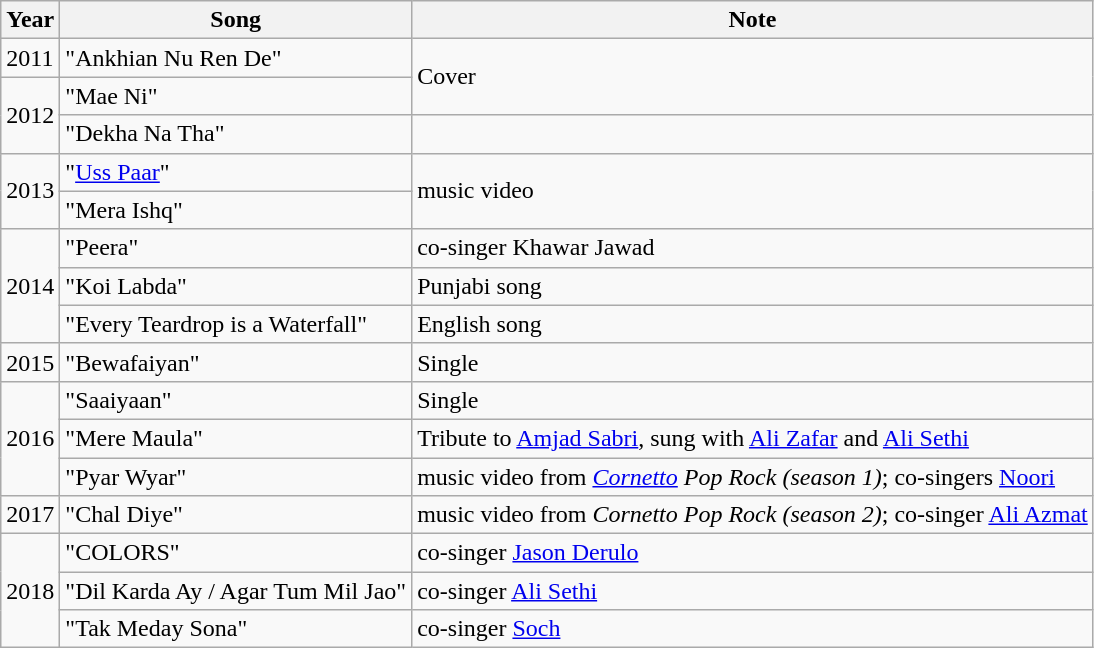<table class="wikitable">
<tr>
<th>Year</th>
<th>Song</th>
<th>Note</th>
</tr>
<tr>
<td>2011</td>
<td>"Ankhian Nu Ren De"</td>
<td rowspan="2">Cover</td>
</tr>
<tr>
<td rowspan="2">2012</td>
<td>"Mae Ni"</td>
</tr>
<tr>
<td>"Dekha Na Tha"</td>
<td></td>
</tr>
<tr>
<td rowspan="2">2013</td>
<td>"<a href='#'>Uss Paar</a>"</td>
<td rowspan="2">music video</td>
</tr>
<tr>
<td>"Mera Ishq"</td>
</tr>
<tr>
<td rowspan="3">2014</td>
<td>"Peera"</td>
<td>co-singer Khawar Jawad</td>
</tr>
<tr>
<td>"Koi Labda"</td>
<td>Punjabi song</td>
</tr>
<tr>
<td>"Every Teardrop is a Waterfall"</td>
<td>English song</td>
</tr>
<tr>
<td>2015</td>
<td>"Bewafaiyan"</td>
<td>Single</td>
</tr>
<tr>
<td rowspan="3">2016</td>
<td>"Saaiyaan"</td>
<td>Single</td>
</tr>
<tr>
<td>"Mere Maula"</td>
<td>Tribute to <a href='#'>Amjad Sabri</a>, sung with <a href='#'>Ali Zafar</a> and <a href='#'>Ali Sethi</a></td>
</tr>
<tr>
<td>"Pyar Wyar"</td>
<td>music video from <em><a href='#'>Cornetto</a> Pop Rock (season 1)</em>; co-singers <a href='#'>Noori</a></td>
</tr>
<tr>
<td>2017</td>
<td>"Chal Diye"</td>
<td>music video from <em>Cornetto Pop Rock (season 2)</em>; co-singer <a href='#'>Ali Azmat</a></td>
</tr>
<tr>
<td rowspan="4">2018</td>
<td>"COLORS"</td>
<td>co-singer <a href='#'>Jason Derulo</a></td>
</tr>
<tr>
<td>"Dil Karda Ay / Agar Tum Mil Jao"</td>
<td>co-singer <a href='#'>Ali Sethi</a></td>
</tr>
<tr>
<td>"Tak Meday Sona"</td>
<td>co-singer <a href='#'>Soch</a></td>
</tr>
</table>
